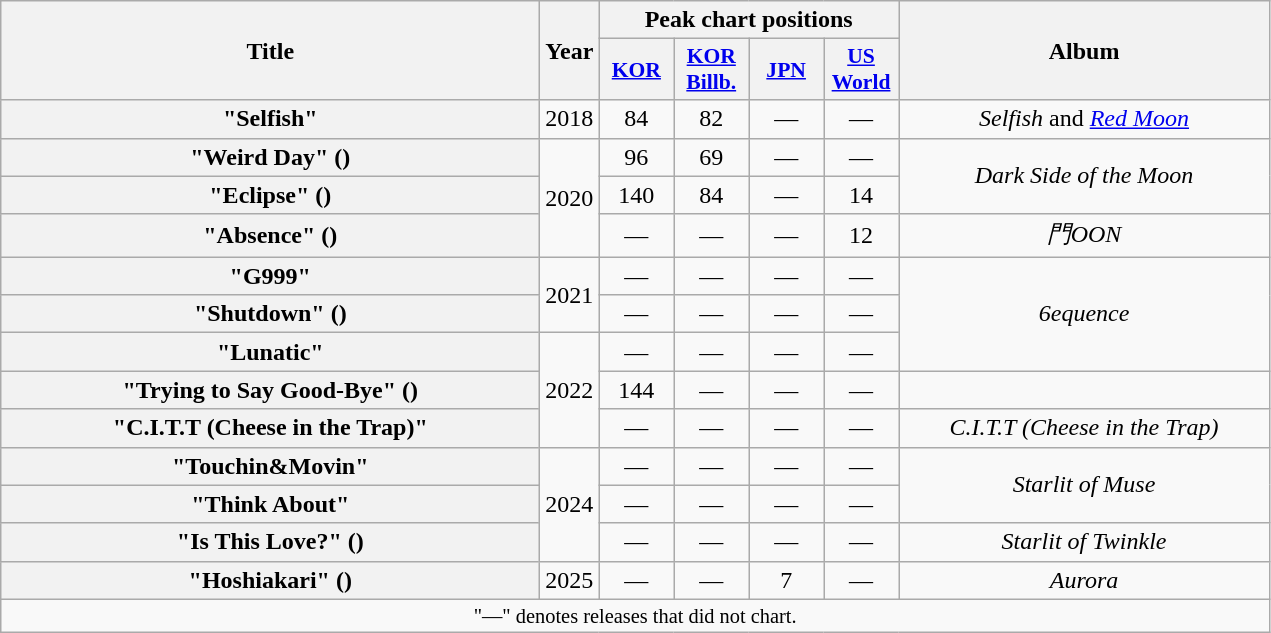<table class="wikitable plainrowheaders" style="text-align:center" border="1">
<tr>
<th scope="col" rowspan="2" style="width:22em">Title</th>
<th scope="col" rowspan="2">Year</th>
<th scope="col" colspan="4" style="width:5em">Peak chart positions</th>
<th scope="col" rowspan="2" style="width:15em">Album</th>
</tr>
<tr>
<th scope="col" style="width:3em;font-size:90%"><a href='#'>KOR</a><br></th>
<th scope="col" style="width:3em;font-size:90%"><a href='#'>KOR<br>Billb.</a><br></th>
<th scope="col" style="width:3em;font-size:90%"><a href='#'>JPN</a><br></th>
<th scope="col" style="width:3em;font-size:90%"><a href='#'>US World</a><br></th>
</tr>
<tr>
<th scope="row">"Selfish" </th>
<td>2018</td>
<td>84</td>
<td>82</td>
<td>—</td>
<td>—</td>
<td><em>Selfish</em> and <em><a href='#'>Red Moon</a></em></td>
</tr>
<tr>
<th scope="row">"Weird Day" () </th>
<td rowspan="3">2020</td>
<td>96</td>
<td>69</td>
<td>—</td>
<td>—</td>
<td rowspan="2"><em>Dark Side of the Moon</em></td>
</tr>
<tr>
<th scope="row">"Eclipse" ()</th>
<td>140</td>
<td>84</td>
<td>—</td>
<td>14</td>
</tr>
<tr>
<th scope="row">"Absence" ()</th>
<td>—</td>
<td>—</td>
<td>—</td>
<td>12</td>
<td><em>門OON</em></td>
</tr>
<tr>
<th scope="row">"G999" </th>
<td rowspan="2">2021</td>
<td>—</td>
<td>—</td>
<td>—</td>
<td>—</td>
<td rowspan="3"><em>6equence</em></td>
</tr>
<tr>
<th scope="row">"Shutdown" () </th>
<td>—</td>
<td>—</td>
<td>—</td>
<td>—</td>
</tr>
<tr>
<th scope="row">"Lunatic"</th>
<td rowspan="3">2022</td>
<td>—</td>
<td>—</td>
<td>—</td>
<td>—</td>
</tr>
<tr>
<th scope="row">"Trying to Say Good-Bye" ()</th>
<td>144</td>
<td>—</td>
<td>—</td>
<td>—</td>
<td></td>
</tr>
<tr>
<th scope="row">"C.I.T.T (Cheese in the Trap)"</th>
<td>—</td>
<td>—</td>
<td>—</td>
<td>—</td>
<td><em>C.I.T.T (Cheese in the Trap)</em></td>
</tr>
<tr>
<th scope="row">"Touchin&Movin"</th>
<td rowspan="3">2024</td>
<td>—</td>
<td>—</td>
<td>—</td>
<td>—</td>
<td rowspan="2"><em>Starlit of Muse</em></td>
</tr>
<tr>
<th scope="row">"Think About"</th>
<td>—</td>
<td>—</td>
<td>—</td>
<td>—</td>
</tr>
<tr>
<th scope="row">"Is This Love?" ()</th>
<td>—</td>
<td>—</td>
<td>—</td>
<td>—</td>
<td><em>Starlit of Twinkle</em></td>
</tr>
<tr>
<th scope="row">"Hoshiakari" ()</th>
<td>2025</td>
<td>—</td>
<td>—</td>
<td>7</td>
<td>—</td>
<td><em>Aurora</em></td>
</tr>
<tr>
<td colspan="7" style="font-size:85%">"—" denotes releases that did not chart.</td>
</tr>
</table>
